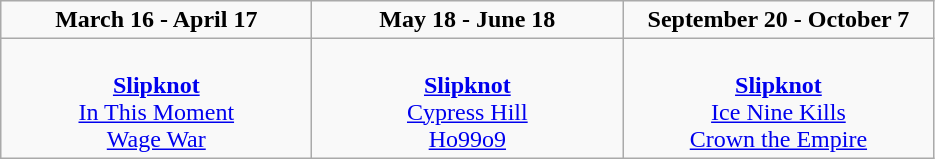<table class="wikitable">
<tr>
<td style="text-align:center;"><strong>March 16 - April 17</strong></td>
<td style="text-align:center;"><strong>May 18 - June 18</strong></td>
<td style="text-align:center;"><strong>September 20 - October 7</strong></td>
</tr>
<tr>
<td style="text-align:center; vertical-align:top; width:200px;"><br><strong><a href='#'>Slipknot</a></strong><br>
<a href='#'>In This Moment</a><br>
<a href='#'>Wage War</a><br></td>
<td style="text-align:center; vertical-align:top; width:200px;"><br><strong><a href='#'>Slipknot</a></strong><br>
<a href='#'>Cypress Hill</a><br>
<a href='#'>Ho99o9</a><br></td>
<td style="text-align:center; vertical-align:top; width:200px;"><br><strong><a href='#'>Slipknot</a></strong><br>
<a href='#'>Ice Nine Kills</a><br>
<a href='#'>Crown the Empire</a><br></td>
</tr>
</table>
